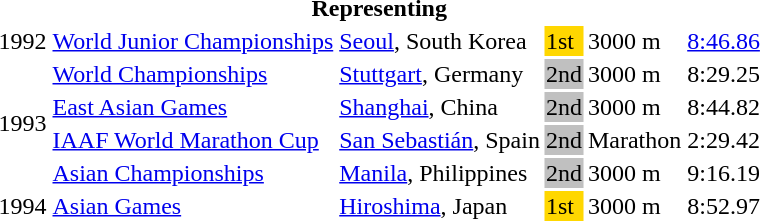<table>
<tr>
<th colspan="6">Representing </th>
</tr>
<tr>
<td>1992</td>
<td><a href='#'>World Junior Championships</a></td>
<td><a href='#'>Seoul</a>, South Korea</td>
<td bgcolor="gold">1st</td>
<td>3000 m</td>
<td><a href='#'>8:46.86</a></td>
</tr>
<tr>
<td rowspan=4>1993</td>
<td><a href='#'>World Championships</a></td>
<td><a href='#'>Stuttgart</a>, Germany</td>
<td bgcolor="silver">2nd</td>
<td>3000 m</td>
<td>8:29.25</td>
</tr>
<tr>
<td><a href='#'>East Asian Games</a></td>
<td><a href='#'>Shanghai</a>, China</td>
<td bgcolor="silver">2nd</td>
<td>3000 m</td>
<td>8:44.82</td>
</tr>
<tr>
<td><a href='#'>IAAF World Marathon Cup</a></td>
<td><a href='#'>San Sebastián</a>, Spain</td>
<td bgcolor="silver">2nd</td>
<td>Marathon</td>
<td>2:29.42</td>
</tr>
<tr>
<td><a href='#'>Asian Championships</a></td>
<td><a href='#'>Manila</a>, Philippines</td>
<td bgcolor="silver">2nd</td>
<td>3000 m</td>
<td>9:16.19</td>
</tr>
<tr>
<td>1994</td>
<td><a href='#'>Asian Games</a></td>
<td><a href='#'>Hiroshima</a>, Japan</td>
<td bgcolor="gold">1st</td>
<td>3000 m</td>
<td>8:52.97</td>
</tr>
</table>
